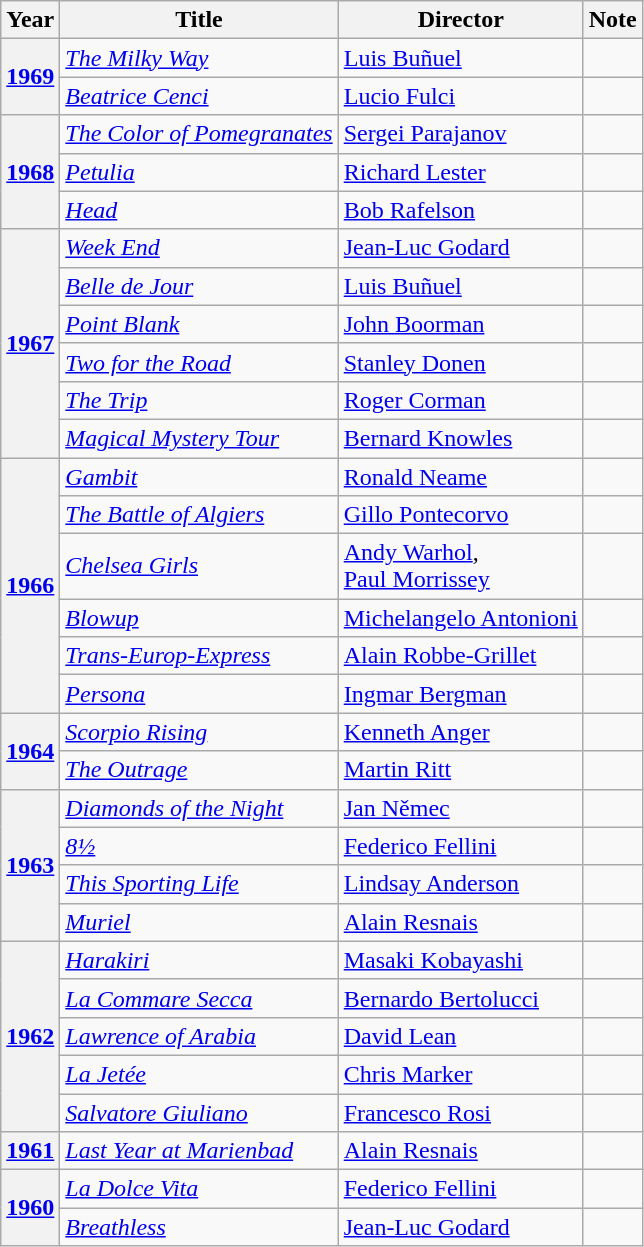<table class="wikitable">
<tr>
<th>Year</th>
<th>Title</th>
<th>Director</th>
<th>Note</th>
</tr>
<tr>
<th rowspan="2"><a href='#'>1969</a></th>
<td><em><a href='#'>The Milky Way</a></em></td>
<td><a href='#'>Luis Buñuel</a></td>
<td></td>
</tr>
<tr>
<td><em><a href='#'>Beatrice Cenci</a></em></td>
<td><a href='#'>Lucio Fulci</a></td>
<td></td>
</tr>
<tr>
<th rowspan="3"><a href='#'>1968</a></th>
<td><em><a href='#'>The Color of Pomegranates</a></em></td>
<td><a href='#'>Sergei Parajanov</a></td>
<td></td>
</tr>
<tr>
<td><em><a href='#'>Petulia</a></em></td>
<td><a href='#'>Richard Lester</a></td>
<td></td>
</tr>
<tr>
<td><em><a href='#'>Head</a></em></td>
<td><a href='#'>Bob Rafelson</a></td>
<td></td>
</tr>
<tr>
<th rowspan="6"><a href='#'>1967</a></th>
<td><em><a href='#'>Week End</a></em></td>
<td><a href='#'>Jean-Luc Godard</a></td>
<td></td>
</tr>
<tr>
<td><em><a href='#'>Belle de Jour</a></em></td>
<td><a href='#'>Luis Buñuel</a></td>
<td></td>
</tr>
<tr>
<td><em><a href='#'>Point Blank</a></em></td>
<td><a href='#'>John Boorman</a></td>
<td></td>
</tr>
<tr>
<td><em><a href='#'>Two for the Road</a></em></td>
<td><a href='#'>Stanley Donen</a></td>
<td></td>
</tr>
<tr>
<td><em><a href='#'>The Trip</a></em></td>
<td><a href='#'>Roger Corman</a></td>
<td></td>
</tr>
<tr>
<td><em><a href='#'>Magical Mystery Tour</a></em></td>
<td><a href='#'>Bernard Knowles</a></td>
<td></td>
</tr>
<tr>
<th rowspan="6"><a href='#'>1966</a></th>
<td><em><a href='#'>Gambit</a></em></td>
<td><a href='#'>Ronald Neame</a></td>
<td></td>
</tr>
<tr>
<td><em><a href='#'>The Battle of Algiers</a></em></td>
<td><a href='#'>Gillo Pontecorvo</a></td>
<td></td>
</tr>
<tr>
<td><em><a href='#'>Chelsea Girls</a></em></td>
<td><a href='#'>Andy Warhol</a>,<br><a href='#'>Paul Morrissey</a></td>
<td></td>
</tr>
<tr>
<td><em><a href='#'>Blowup</a></em></td>
<td><a href='#'>Michelangelo Antonioni</a></td>
<td></td>
</tr>
<tr>
<td><em><a href='#'>Trans-Europ-Express</a></em></td>
<td><a href='#'>Alain Robbe-Grillet</a></td>
<td></td>
</tr>
<tr>
<td><em><a href='#'>Persona</a></em></td>
<td><a href='#'>Ingmar Bergman</a></td>
<td></td>
</tr>
<tr>
<th rowspan="2"><a href='#'>1964</a></th>
<td><em><a href='#'>Scorpio Rising</a></em></td>
<td><a href='#'>Kenneth Anger</a></td>
<td></td>
</tr>
<tr>
<td><em><a href='#'>The Outrage</a></em></td>
<td><a href='#'>Martin Ritt</a></td>
<td></td>
</tr>
<tr>
<th rowspan="4"><a href='#'>1963</a></th>
<td><em><a href='#'>Diamonds of the Night</a></em></td>
<td><a href='#'>Jan Němec</a></td>
<td></td>
</tr>
<tr>
<td><em><a href='#'>8½</a></em></td>
<td><a href='#'>Federico Fellini</a></td>
<td></td>
</tr>
<tr>
<td><em><a href='#'>This Sporting Life</a></em></td>
<td><a href='#'>Lindsay Anderson</a></td>
<td></td>
</tr>
<tr>
<td><em><a href='#'>Muriel</a></em></td>
<td><a href='#'>Alain Resnais</a></td>
<td></td>
</tr>
<tr>
<th rowspan="5"><a href='#'>1962</a></th>
<td><em><a href='#'>Harakiri</a></em></td>
<td><a href='#'>Masaki Kobayashi</a></td>
<td></td>
</tr>
<tr>
<td><em><a href='#'>La Commare Secca</a></em></td>
<td><a href='#'>Bernardo Bertolucci</a></td>
<td></td>
</tr>
<tr>
<td><em><a href='#'>Lawrence of Arabia</a></em></td>
<td><a href='#'>David Lean</a></td>
<td></td>
</tr>
<tr>
<td><em><a href='#'>La Jetée</a></em></td>
<td><a href='#'>Chris Marker</a></td>
<td></td>
</tr>
<tr>
<td><em><a href='#'>Salvatore Giuliano</a></em></td>
<td><a href='#'>Francesco Rosi</a></td>
<td></td>
</tr>
<tr>
<th><a href='#'>1961</a></th>
<td><em><a href='#'>Last Year at Marienbad</a></em></td>
<td><a href='#'>Alain Resnais</a></td>
<td></td>
</tr>
<tr>
<th rowspan="2"><a href='#'>1960</a></th>
<td><em><a href='#'>La Dolce Vita</a></em></td>
<td><a href='#'>Federico Fellini</a></td>
<td></td>
</tr>
<tr>
<td><em><a href='#'>Breathless</a></em></td>
<td><a href='#'>Jean-Luc Godard</a></td>
<td></td>
</tr>
</table>
